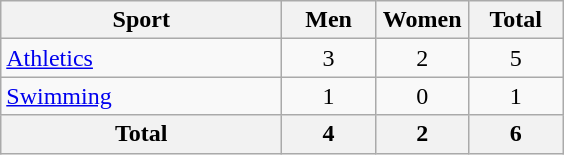<table class="wikitable sortable" style="text-align:center;">
<tr>
<th width=180>Sport</th>
<th width=55>Men</th>
<th width=55>Women</th>
<th width=55>Total</th>
</tr>
<tr>
<td align=left><a href='#'>Athletics</a></td>
<td>3</td>
<td>2</td>
<td>5</td>
</tr>
<tr>
<td align=left><a href='#'>Swimming</a></td>
<td>1</td>
<td>0</td>
<td>1</td>
</tr>
<tr>
<th>Total</th>
<th>4</th>
<th>2</th>
<th>6</th>
</tr>
</table>
